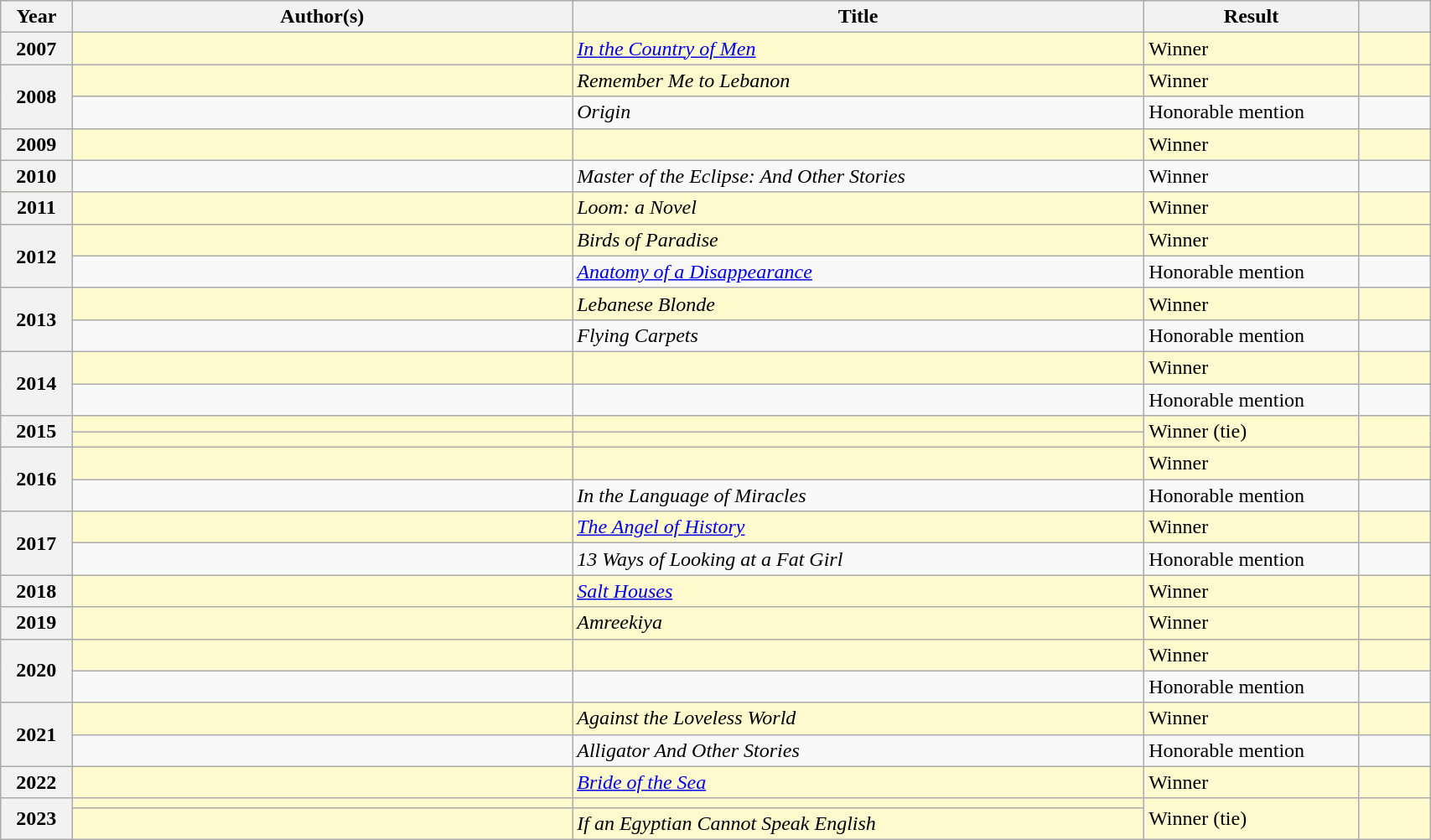<table class="wikitable sortable mw-collapsible" border="1" width="90%">
<tr>
<th scope="col" width="5%">Year</th>
<th scope="col" width="35%">Author(s)</th>
<th scope="col" width="40%">Title</th>
<th scope="col" width="15%">Result</th>
<th scope="col" width="5%" class="unsortable"></th>
</tr>
<tr style="background:LemonChiffon;" color:black>
<th>2007</th>
<td></td>
<td><em><a href='#'>In the Country of Men</a></em></td>
<td>Winner</td>
<td></td>
</tr>
<tr style="background:LemonChiffon;" color:black>
<th rowspan="2">2008</th>
<td></td>
<td><em>Remember Me to Lebanon</em></td>
<td>Winner</td>
<td></td>
</tr>
<tr>
<td></td>
<td><em>Origin</em></td>
<td>Honorable mention</td>
<td></td>
</tr>
<tr style="background:LemonChiffon;" color:black>
<th>2009</th>
<td></td>
<td><em></em></td>
<td>Winner</td>
<td></td>
</tr>
<tr>
<th>2010</th>
<td></td>
<td><em>Master of the Eclipse: And Other Stories</em></td>
<td>Winner</td>
<td></td>
</tr>
<tr style="background:LemonChiffon;" color:black>
<th>2011</th>
<td></td>
<td><em>Loom: a Novel</em></td>
<td>Winner</td>
<td></td>
</tr>
<tr style="background:LemonChiffon;" color:black>
<th rowspan="2">2012</th>
<td></td>
<td><em>Birds of Paradise</em></td>
<td>Winner</td>
<td></td>
</tr>
<tr>
<td></td>
<td><em><a href='#'>Anatomy of a Disappearance</a></em></td>
<td>Honorable mention</td>
<td></td>
</tr>
<tr style="background:LemonChiffon;" color:black>
<th rowspan="2">2013</th>
<td></td>
<td><em>Lebanese Blonde</em></td>
<td>Winner</td>
<td></td>
</tr>
<tr>
<td></td>
<td><em>Flying Carpets</em></td>
<td>Honorable mention</td>
<td></td>
</tr>
<tr style="background:LemonChiffon;" color:black>
<th rowspan="2">2014</th>
<td></td>
<td><em></em></td>
<td>Winner</td>
<td></td>
</tr>
<tr>
<td></td>
<td><em> </em></td>
<td>Honorable mention</td>
<td></td>
</tr>
<tr style="background:LemonChiffon;" color:black>
<th rowspan="2">2015</th>
<td></td>
<td><em> </em></td>
<td rowspan="2">Winner (tie)</td>
<td rowspan="2"></td>
</tr>
<tr style="background:LemonChiffon;" color:black>
<td></td>
<td><em></em></td>
</tr>
<tr style="background:LemonChiffon;" color:black>
<th rowspan="2">2016</th>
<td></td>
<td><em> </em></td>
<td>Winner</td>
<td></td>
</tr>
<tr>
<td></td>
<td><em>In the Language of Miracles</em></td>
<td>Honorable mention</td>
<td></td>
</tr>
<tr style="background:LemonChiffon;" color:black>
<th rowspan="2">2017</th>
<td></td>
<td><em><a href='#'>The Angel of History</a></em></td>
<td>Winner</td>
<td></td>
</tr>
<tr>
<td></td>
<td><em>13 Ways of Looking at a Fat Girl</em></td>
<td>Honorable mention</td>
<td></td>
</tr>
<tr style="background:LemonChiffon;" color:black>
<th>2018</th>
<td></td>
<td><em><a href='#'>Salt Houses</a></em></td>
<td>Winner</td>
<td></td>
</tr>
<tr style="background:LemonChiffon;" color:black>
<th>2019</th>
<td></td>
<td><em>Amreekiya</em></td>
<td>Winner</td>
<td></td>
</tr>
<tr style="background:LemonChiffon;" color:black>
<th rowspan="2">2020</th>
<td></td>
<td><em> </em></td>
<td>Winner</td>
<td></td>
</tr>
<tr>
<td></td>
<td><em> </em></td>
<td>Honorable mention</td>
<td></td>
</tr>
<tr style="background:LemonChiffon;" color:black>
<th rowspan="2">2021</th>
<td></td>
<td><em>Against the Loveless World</em></td>
<td>Winner</td>
<td></td>
</tr>
<tr>
<td></td>
<td><em>Alligator And Other Stories</em></td>
<td>Honorable mention</td>
<td></td>
</tr>
<tr style="background:LemonChiffon;" color:black>
<th>2022</th>
<td></td>
<td><em><a href='#'>Bride of the Sea</a></em></td>
<td>Winner</td>
<td></td>
</tr>
<tr style="background:LemonChiffon;" color:black>
<th rowspan="2">2023</th>
<td></td>
<td></td>
<td rowspan="2">Winner (tie)</td>
<td rowspan="2"></td>
</tr>
<tr style="background:LemonChiffon;" color:black>
<td></td>
<td><em>If an Egyptian Cannot Speak English</em></td>
</tr>
</table>
